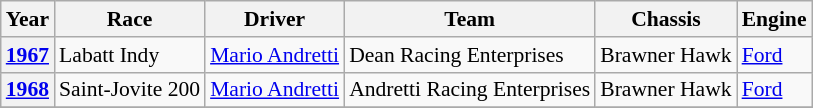<table class="wikitable" style="font-size: 90%;">
<tr>
<th>Year</th>
<th>Race</th>
<th>Driver</th>
<th>Team</th>
<th>Chassis</th>
<th>Engine</th>
</tr>
<tr>
<th><a href='#'>1967</a></th>
<td>Labatt Indy</td>
<td> <a href='#'>Mario Andretti</a></td>
<td>Dean Racing Enterprises</td>
<td>Brawner Hawk</td>
<td><a href='#'>Ford</a></td>
</tr>
<tr>
<th><a href='#'>1968</a></th>
<td>Saint-Jovite 200</td>
<td> <a href='#'>Mario Andretti</a></td>
<td>Andretti Racing Enterprises</td>
<td>Brawner Hawk</td>
<td><a href='#'>Ford</a></td>
</tr>
<tr>
</tr>
</table>
